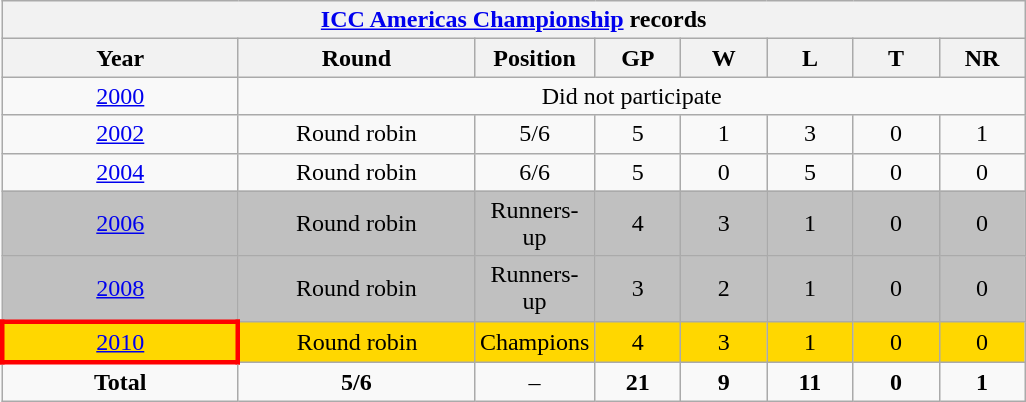<table class="wikitable" style="text-align: center; width=900px;">
<tr>
<th colspan=9><a href='#'>ICC Americas Championship</a> records</th>
</tr>
<tr>
<th width=150>Year</th>
<th width=150>Round</th>
<th width=50>Position</th>
<th width=50>GP</th>
<th width=50>W</th>
<th width=50>L</th>
<th width=50>T</th>
<th width=50>NR</th>
</tr>
<tr>
<td> <a href='#'>2000</a></td>
<td colspan= 8>Did not participate</td>
</tr>
<tr>
<td> <a href='#'>2002</a></td>
<td>Round robin</td>
<td>5/6</td>
<td>5</td>
<td>1</td>
<td>3</td>
<td>0</td>
<td>1</td>
</tr>
<tr>
<td> <a href='#'>2004</a></td>
<td>Round robin</td>
<td>6/6</td>
<td>5</td>
<td>0</td>
<td>5</td>
<td>0</td>
<td>0</td>
</tr>
<tr bgcolor=silver>
<td> <a href='#'>2006</a></td>
<td>Round robin</td>
<td>Runners-up</td>
<td>4</td>
<td>3</td>
<td>1</td>
<td>0</td>
<td>0</td>
</tr>
<tr bgcolor=silver>
<td> <a href='#'>2008</a></td>
<td>Round robin</td>
<td>Runners-up</td>
<td>3</td>
<td>2</td>
<td>1</td>
<td>0</td>
<td>0</td>
</tr>
<tr bgcolor=gold>
<td style="border: 3px solid red"> <a href='#'>2010</a></td>
<td>Round robin</td>
<td>Champions</td>
<td>4</td>
<td>3</td>
<td>1</td>
<td>0</td>
<td>0</td>
</tr>
<tr>
<td><strong>Total</strong></td>
<td><strong>5/6</strong></td>
<td>–</td>
<td><strong>21</strong></td>
<td><strong>9</strong></td>
<td><strong>11</strong></td>
<td><strong>0</strong></td>
<td><strong>1</strong></td>
</tr>
</table>
